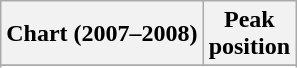<table class="wikitable sortable">
<tr>
<th>Chart (2007–2008)</th>
<th>Peak<br>position</th>
</tr>
<tr>
</tr>
<tr>
</tr>
<tr>
</tr>
<tr>
</tr>
</table>
